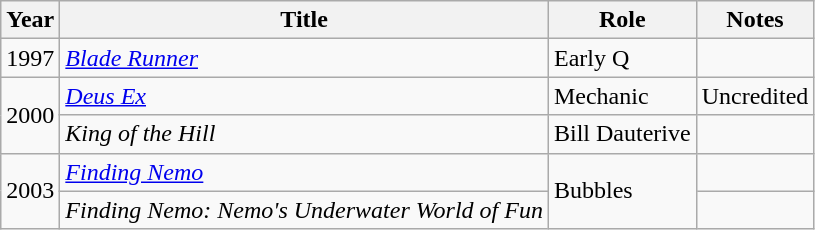<table class = "wikitable sortable">
<tr>
<th>Year</th>
<th>Title</th>
<th>Role</th>
<th>Notes</th>
</tr>
<tr>
<td>1997</td>
<td><em><a href='#'>Blade Runner</a></em></td>
<td>Early Q</td>
<td></td>
</tr>
<tr>
<td rowspan="2">2000</td>
<td><em><a href='#'>Deus Ex</a></em></td>
<td>Mechanic</td>
<td>Uncredited</td>
</tr>
<tr>
<td><em>King of the Hill</em></td>
<td>Bill Dauterive</td>
<td></td>
</tr>
<tr>
<td rowspan="2">2003</td>
<td><em><a href='#'>Finding Nemo</a></em></td>
<td rowspan="2">Bubbles</td>
<td></td>
</tr>
<tr>
<td><em>Finding Nemo: Nemo's Underwater World of Fun</em></td>
<td></td>
</tr>
</table>
